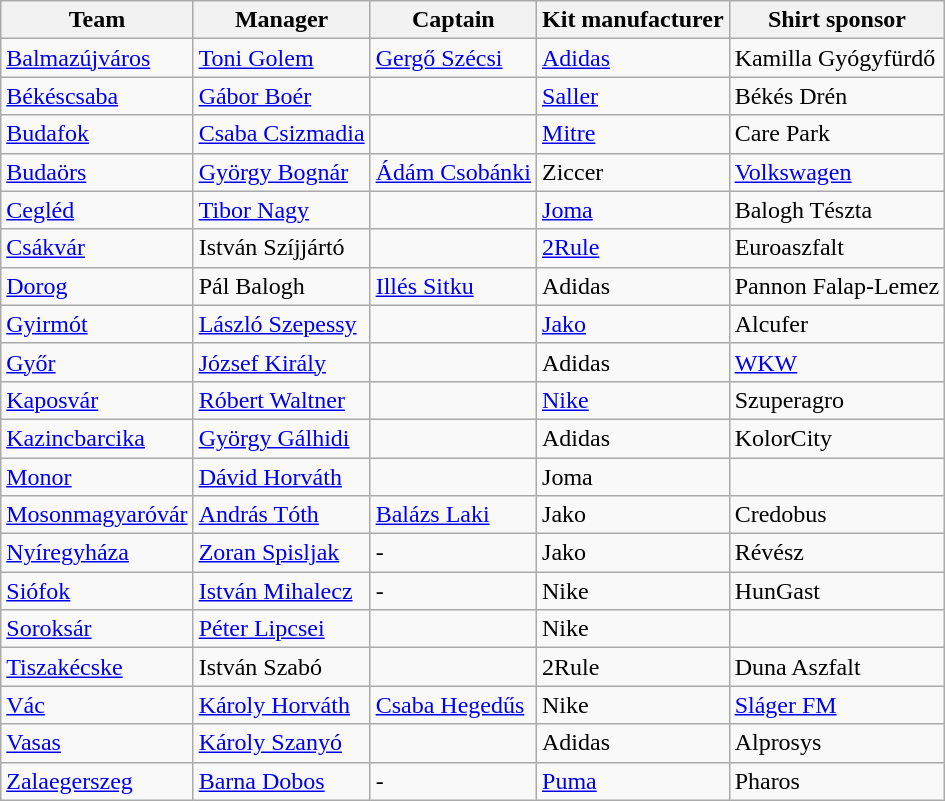<table class="wikitable sortable">
<tr>
<th>Team</th>
<th>Manager</th>
<th>Captain</th>
<th>Kit manufacturer</th>
<th>Shirt sponsor</th>
</tr>
<tr>
<td><a href='#'>Balmazújváros</a></td>
<td> <a href='#'>Toni Golem</a></td>
<td> <a href='#'>Gergő Szécsi</a></td>
<td><a href='#'>Adidas</a></td>
<td>Kamilla Gyógyfürdő</td>
</tr>
<tr>
<td><a href='#'>Békéscsaba</a></td>
<td> <a href='#'>Gábor Boér</a></td>
<td></td>
<td><a href='#'>Saller</a></td>
<td>Békés Drén</td>
</tr>
<tr>
<td><a href='#'>Budafok</a></td>
<td> <a href='#'>Csaba Csizmadia</a></td>
<td></td>
<td><a href='#'>Mitre</a></td>
<td>Care Park</td>
</tr>
<tr>
<td><a href='#'>Budaörs</a></td>
<td> <a href='#'>György Bognár</a></td>
<td> <a href='#'>Ádám Csobánki</a></td>
<td>Ziccer</td>
<td><a href='#'>Volkswagen</a></td>
</tr>
<tr>
<td><a href='#'>Cegléd</a></td>
<td> <a href='#'>Tibor Nagy</a></td>
<td></td>
<td><a href='#'>Joma</a></td>
<td>Balogh Tészta</td>
</tr>
<tr>
<td><a href='#'>Csákvár</a></td>
<td> István Szíjjártó</td>
<td></td>
<td><a href='#'>2Rule</a></td>
<td>Euroaszfalt</td>
</tr>
<tr>
<td><a href='#'>Dorog</a></td>
<td> Pál Balogh</td>
<td> <a href='#'>Illés Sitku</a></td>
<td>Adidas</td>
<td>Pannon Falap-Lemez</td>
</tr>
<tr>
<td><a href='#'>Gyirmót</a></td>
<td> <a href='#'>László Szepessy</a></td>
<td></td>
<td><a href='#'>Jako</a></td>
<td>Alcufer</td>
</tr>
<tr>
<td><a href='#'>Győr</a></td>
<td> <a href='#'>József Király</a></td>
<td></td>
<td>Adidas</td>
<td><a href='#'>WKW</a></td>
</tr>
<tr>
<td><a href='#'>Kaposvár</a></td>
<td> <a href='#'>Róbert Waltner</a></td>
<td></td>
<td><a href='#'>Nike</a></td>
<td>Szuperagro</td>
</tr>
<tr>
<td><a href='#'>Kazincbarcika</a></td>
<td> <a href='#'>György Gálhidi</a></td>
<td></td>
<td>Adidas</td>
<td>KolorCity</td>
</tr>
<tr>
<td><a href='#'>Monor</a></td>
<td> <a href='#'>Dávid Horváth</a></td>
<td></td>
<td>Joma</td>
<td></td>
</tr>
<tr>
<td><a href='#'>Mosonmagyaróvár</a></td>
<td> <a href='#'>András Tóth</a></td>
<td> <a href='#'>Balázs Laki</a></td>
<td>Jako</td>
<td>Credobus</td>
</tr>
<tr>
<td><a href='#'>Nyíregyháza</a></td>
<td> <a href='#'>Zoran Spisljak</a></td>
<td> -</td>
<td>Jako</td>
<td>Révész</td>
</tr>
<tr>
<td><a href='#'>Siófok</a></td>
<td> <a href='#'>István Mihalecz</a></td>
<td> -</td>
<td>Nike</td>
<td>HunGast</td>
</tr>
<tr>
<td><a href='#'>Soroksár</a></td>
<td> <a href='#'>Péter Lipcsei</a></td>
<td></td>
<td>Nike</td>
<td></td>
</tr>
<tr>
<td><a href='#'>Tiszakécske</a></td>
<td> István Szabó</td>
<td></td>
<td>2Rule</td>
<td>Duna Aszfalt</td>
</tr>
<tr>
<td><a href='#'>Vác</a></td>
<td> <a href='#'>Károly Horváth</a></td>
<td> <a href='#'>Csaba Hegedűs</a></td>
<td>Nike</td>
<td><a href='#'>Sláger FM</a></td>
</tr>
<tr>
<td><a href='#'>Vasas</a></td>
<td> <a href='#'>Károly Szanyó</a></td>
<td></td>
<td>Adidas</td>
<td>Alprosys</td>
</tr>
<tr>
<td><a href='#'>Zalaegerszeg</a></td>
<td> <a href='#'>Barna Dobos</a></td>
<td> -</td>
<td><a href='#'>Puma</a></td>
<td>Pharos</td>
</tr>
</table>
